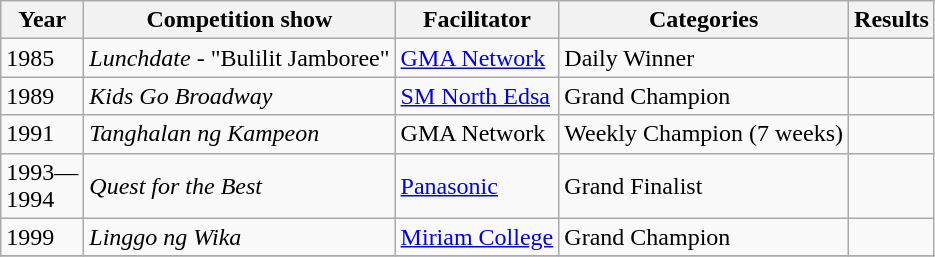<table class="wikitable">
<tr>
<th>Year</th>
<th>Competition show</th>
<th>Facilitator</th>
<th>Categories</th>
<th>Results</th>
</tr>
<tr>
<td>1985</td>
<td><em>Lunchdate</em> - "Bulilit Jamboree"</td>
<td><a href='#'>GMA Network</a></td>
<td>Daily Winner</td>
<td></td>
</tr>
<tr>
<td>1989</td>
<td><em>Kids Go Broadway</em></td>
<td><a href='#'>SM North Edsa</a></td>
<td>Grand Champion</td>
<td></td>
</tr>
<tr>
<td>1991</td>
<td><em>Tanghalan ng Kampeon</em></td>
<td>GMA Network</td>
<td>Weekly Champion (7 weeks)</td>
<td></td>
</tr>
<tr>
<td>1993—<br>1994</td>
<td><em>Quest for the Best</em></td>
<td><a href='#'>Panasonic</a></td>
<td>Grand Finalist</td>
<td></td>
</tr>
<tr>
<td>1999</td>
<td><em>Linggo ng Wika</em></td>
<td><a href='#'>Miriam College</a></td>
<td>Grand Champion</td>
<td></td>
</tr>
<tr>
</tr>
</table>
